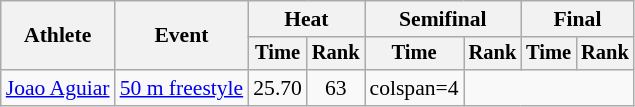<table class=wikitable style=font-size:90%;text-align:center>
<tr>
<th rowspan=2>Athlete</th>
<th rowspan=2>Event</th>
<th colspan=2>Heat</th>
<th colspan=2>Semifinal</th>
<th colspan=2>Final</th>
</tr>
<tr style=font-size:95%>
<th>Time</th>
<th>Rank</th>
<th>Time</th>
<th>Rank</th>
<th>Time</th>
<th>Rank</th>
</tr>
<tr>
<td align=left><a href='#'>Joao Aguiar</a></td>
<td align=left><a href='#'>50 m freestyle</a></td>
<td>25.70</td>
<td>63</td>
<td>colspan=4 </td>
</tr>
</table>
